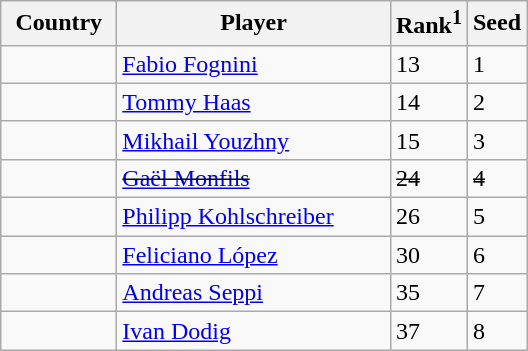<table class=wikitable>
<tr>
<th width="70">Country</th>
<th width="175">Player</th>
<th>Rank<sup>1</sup></th>
<th>Seed</th>
</tr>
<tr>
<td></td>
<td><a href='#'>Fabio Fognini</a></td>
<td>13</td>
<td>1</td>
</tr>
<tr>
<td></td>
<td><a href='#'>Tommy Haas</a></td>
<td>14</td>
<td>2</td>
</tr>
<tr>
<td></td>
<td><a href='#'>Mikhail Youzhny</a></td>
<td>15</td>
<td>3</td>
</tr>
<tr>
<td><s></s></td>
<td><s><a href='#'>Gaël Monfils</a></s></td>
<td><s>24</s></td>
<td><s>4</s></td>
</tr>
<tr>
<td></td>
<td><a href='#'>Philipp Kohlschreiber</a></td>
<td>26</td>
<td>5</td>
</tr>
<tr>
<td></td>
<td><a href='#'>Feliciano López</a></td>
<td>30</td>
<td>6</td>
</tr>
<tr>
<td></td>
<td><a href='#'>Andreas Seppi</a></td>
<td>35</td>
<td>7</td>
</tr>
<tr>
<td></td>
<td><a href='#'>Ivan Dodig</a></td>
<td>37</td>
<td>8</td>
</tr>
</table>
